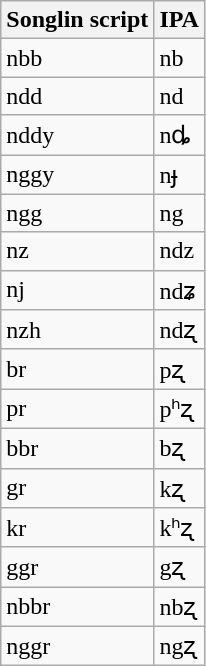<table class="wikitable">
<tr>
<th>Songlin script</th>
<th>IPA</th>
</tr>
<tr>
<td>nbb</td>
<td>nb</td>
</tr>
<tr>
<td>ndd</td>
<td>nd</td>
</tr>
<tr>
<td>nddy</td>
<td>nȡ</td>
</tr>
<tr>
<td>nggy</td>
<td>nɟ</td>
</tr>
<tr>
<td>ngg</td>
<td>ng</td>
</tr>
<tr>
<td>nz</td>
<td>ndz</td>
</tr>
<tr>
<td>nj</td>
<td>ndʑ</td>
</tr>
<tr>
<td>nzh</td>
<td>ndʐ</td>
</tr>
<tr>
<td>br</td>
<td>pʐ</td>
</tr>
<tr>
<td>pr</td>
<td>pʰʐ</td>
</tr>
<tr>
<td>bbr</td>
<td>bʐ</td>
</tr>
<tr>
<td>gr</td>
<td>kʐ</td>
</tr>
<tr>
<td>kr</td>
<td>kʰʐ</td>
</tr>
<tr>
<td>ggr</td>
<td>gʐ</td>
</tr>
<tr>
<td>nbbr</td>
<td>nbʐ</td>
</tr>
<tr>
<td>nggr</td>
<td>ngʐ</td>
</tr>
</table>
